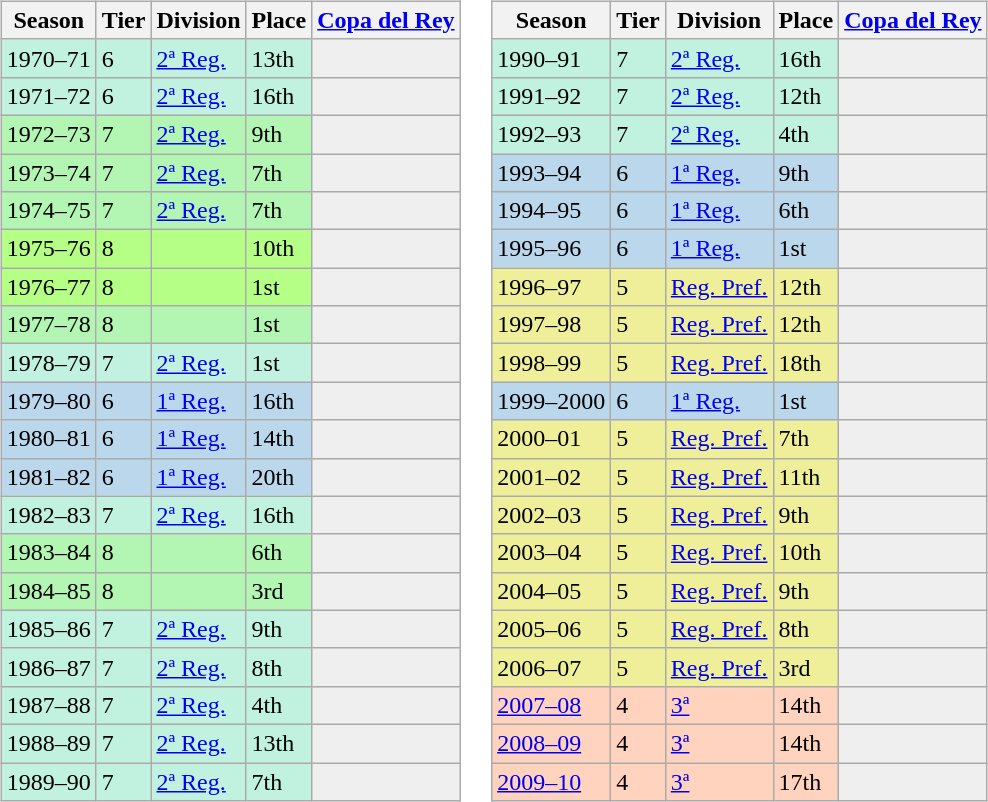<table>
<tr>
<td valign="top" width=0%><br><table class="wikitable">
<tr style="background:#f0f6fa;">
<th>Season</th>
<th>Tier</th>
<th>Division</th>
<th>Place</th>
<th><a href='#'>Copa del Rey</a></th>
</tr>
<tr>
<td style="background:#C0F2DF;">1970–71</td>
<td style="background:#C0F2DF;">6</td>
<td style="background:#C0F2DF;"><a href='#'>2ª Reg.</a></td>
<td style="background:#C0F2DF;">13th</td>
<th style="background:#efefef;"></th>
</tr>
<tr>
<td style="background:#C0F2DF;">1971–72</td>
<td style="background:#C0F2DF;">6</td>
<td style="background:#C0F2DF;"><a href='#'>2ª Reg.</a></td>
<td style="background:#C0F2DF;">16th</td>
<th style="background:#efefef;"></th>
</tr>
<tr>
<td style="background:#B3F5B3;">1972–73</td>
<td style="background:#B3F5B3;">7</td>
<td style="background:#B3F5B3;"><a href='#'>2ª Reg.</a></td>
<td style="background:#B3F5B3;">9th</td>
<th style="background:#efefef;"></th>
</tr>
<tr>
<td style="background:#B3F5B3;">1973–74</td>
<td style="background:#B3F5B3;">7</td>
<td style="background:#B3F5B3;"><a href='#'>2ª Reg.</a></td>
<td style="background:#B3F5B3;">7th</td>
<th style="background:#efefef;"></th>
</tr>
<tr>
<td style="background:#B3F5B3;">1974–75</td>
<td style="background:#B3F5B3;">7</td>
<td style="background:#B3F5B3;"><a href='#'>2ª Reg.</a></td>
<td style="background:#B3F5B3;">7th</td>
<th style="background:#efefef;"></th>
</tr>
<tr>
<td style="background:#B6FF86;">1975–76</td>
<td style="background:#B6FF86;">8</td>
<td style="background:#B6FF86;"></td>
<td style="background:#B6FF86;">10th</td>
<th style="background:#efefef;"></th>
</tr>
<tr>
<td style="background:#B6FF86;">1976–77</td>
<td style="background:#B6FF86;">8</td>
<td style="background:#B6FF86;"></td>
<td style="background:#B6FF86;">1st</td>
<th style="background:#efefef;"></th>
</tr>
<tr>
<td style="background:#B3F5B3;">1977–78</td>
<td style="background:#B3F5B3;">8</td>
<td style="background:#B3F5B3;"></td>
<td style="background:#B3F5B3;">1st</td>
<th style="background:#efefef;"></th>
</tr>
<tr>
<td style="background:#C0F2DF;">1978–79</td>
<td style="background:#C0F2DF;">7</td>
<td style="background:#C0F2DF;"><a href='#'>2ª Reg.</a></td>
<td style="background:#C0F2DF;">1st</td>
<th style="background:#efefef;"></th>
</tr>
<tr>
<td style="background:#BBD7EC;">1979–80</td>
<td style="background:#BBD7EC;">6</td>
<td style="background:#BBD7EC;"><a href='#'>1ª Reg.</a></td>
<td style="background:#BBD7EC;">16th</td>
<th style="background:#efefef;"></th>
</tr>
<tr>
<td style="background:#BBD7EC;">1980–81</td>
<td style="background:#BBD7EC;">6</td>
<td style="background:#BBD7EC;"><a href='#'>1ª Reg.</a></td>
<td style="background:#BBD7EC;">14th</td>
<th style="background:#efefef;"></th>
</tr>
<tr>
<td style="background:#BBD7EC;">1981–82</td>
<td style="background:#BBD7EC;">6</td>
<td style="background:#BBD7EC;"><a href='#'>1ª Reg.</a></td>
<td style="background:#BBD7EC;">20th</td>
<th style="background:#efefef;"></th>
</tr>
<tr>
<td style="background:#C0F2DF;">1982–83</td>
<td style="background:#C0F2DF;">7</td>
<td style="background:#C0F2DF;"><a href='#'>2ª Reg.</a></td>
<td style="background:#C0F2DF;">16th</td>
<th style="background:#efefef;"></th>
</tr>
<tr>
<td style="background:#B3F5B3;">1983–84</td>
<td style="background:#B3F5B3;">8</td>
<td style="background:#B3F5B3;"></td>
<td style="background:#B3F5B3;">6th</td>
<th style="background:#efefef;"></th>
</tr>
<tr>
<td style="background:#B3F5B3;">1984–85</td>
<td style="background:#B3F5B3;">8</td>
<td style="background:#B3F5B3;"></td>
<td style="background:#B3F5B3;">3rd</td>
<th style="background:#efefef;"></th>
</tr>
<tr>
<td style="background:#C0F2DF;">1985–86</td>
<td style="background:#C0F2DF;">7</td>
<td style="background:#C0F2DF;"><a href='#'>2ª Reg.</a></td>
<td style="background:#C0F2DF;">9th</td>
<th style="background:#efefef;"></th>
</tr>
<tr>
<td style="background:#C0F2DF;">1986–87</td>
<td style="background:#C0F2DF;">7</td>
<td style="background:#C0F2DF;"><a href='#'>2ª Reg.</a></td>
<td style="background:#C0F2DF;">8th</td>
<th style="background:#efefef;"></th>
</tr>
<tr>
<td style="background:#C0F2DF;">1987–88</td>
<td style="background:#C0F2DF;">7</td>
<td style="background:#C0F2DF;"><a href='#'>2ª Reg.</a></td>
<td style="background:#C0F2DF;">4th</td>
<th style="background:#efefef;"></th>
</tr>
<tr>
<td style="background:#C0F2DF;">1988–89</td>
<td style="background:#C0F2DF;">7</td>
<td style="background:#C0F2DF;"><a href='#'>2ª Reg.</a></td>
<td style="background:#C0F2DF;">13th</td>
<th style="background:#efefef;"></th>
</tr>
<tr>
<td style="background:#C0F2DF;">1989–90</td>
<td style="background:#C0F2DF;">7</td>
<td style="background:#C0F2DF;"><a href='#'>2ª Reg.</a></td>
<td style="background:#C0F2DF;">7th</td>
<th style="background:#efefef;"></th>
</tr>
</table>
</td>
<td valign="top" width=0%><br><table class="wikitable">
<tr style="background:#f0f6fa;">
<th>Season</th>
<th>Tier</th>
<th>Division</th>
<th>Place</th>
<th><a href='#'>Copa del Rey</a></th>
</tr>
<tr>
<td style="background:#C0F2DF;">1990–91</td>
<td style="background:#C0F2DF;">7</td>
<td style="background:#C0F2DF;"><a href='#'>2ª Reg.</a></td>
<td style="background:#C0F2DF;">16th</td>
<th style="background:#efefef;"></th>
</tr>
<tr>
<td style="background:#C0F2DF;">1991–92</td>
<td style="background:#C0F2DF;">7</td>
<td style="background:#C0F2DF;"><a href='#'>2ª Reg.</a></td>
<td style="background:#C0F2DF;">12th</td>
<th style="background:#efefef;"></th>
</tr>
<tr>
<td style="background:#C0F2DF;">1992–93</td>
<td style="background:#C0F2DF;">7</td>
<td style="background:#C0F2DF;"><a href='#'>2ª Reg.</a></td>
<td style="background:#C0F2DF;">4th</td>
<th style="background:#efefef;"></th>
</tr>
<tr>
<td style="background:#BBD7EC;">1993–94</td>
<td style="background:#BBD7EC;">6</td>
<td style="background:#BBD7EC;"><a href='#'>1ª Reg.</a></td>
<td style="background:#BBD7EC;">9th</td>
<th style="background:#efefef;"></th>
</tr>
<tr>
<td style="background:#BBD7EC;">1994–95</td>
<td style="background:#BBD7EC;">6</td>
<td style="background:#BBD7EC;"><a href='#'>1ª Reg.</a></td>
<td style="background:#BBD7EC;">6th</td>
<th style="background:#efefef;"></th>
</tr>
<tr>
<td style="background:#BBD7EC;">1995–96</td>
<td style="background:#BBD7EC;">6</td>
<td style="background:#BBD7EC;"><a href='#'>1ª Reg.</a></td>
<td style="background:#BBD7EC;">1st</td>
<th style="background:#efefef;"></th>
</tr>
<tr>
<td style="background:#EFEF99;">1996–97</td>
<td style="background:#EFEF99;">5</td>
<td style="background:#EFEF99;"><a href='#'>Reg. Pref.</a></td>
<td style="background:#EFEF99;">12th</td>
<th style="background:#efefef;"></th>
</tr>
<tr>
<td style="background:#EFEF99;">1997–98</td>
<td style="background:#EFEF99;">5</td>
<td style="background:#EFEF99;"><a href='#'>Reg. Pref.</a></td>
<td style="background:#EFEF99;">12th</td>
<th style="background:#efefef;"></th>
</tr>
<tr>
<td style="background:#EFEF99;">1998–99</td>
<td style="background:#EFEF99;">5</td>
<td style="background:#EFEF99;"><a href='#'>Reg. Pref.</a></td>
<td style="background:#EFEF99;">18th</td>
<th style="background:#efefef;"></th>
</tr>
<tr>
<td style="background:#BBD7EC;">1999–2000</td>
<td style="background:#BBD7EC;">6</td>
<td style="background:#BBD7EC;"><a href='#'>1ª Reg.</a></td>
<td style="background:#BBD7EC;">1st</td>
<th style="background:#efefef;"></th>
</tr>
<tr>
<td style="background:#EFEF99;">2000–01</td>
<td style="background:#EFEF99;">5</td>
<td style="background:#EFEF99;"><a href='#'>Reg. Pref.</a></td>
<td style="background:#EFEF99;">7th</td>
<th style="background:#efefef;"></th>
</tr>
<tr>
<td style="background:#EFEF99;">2001–02</td>
<td style="background:#EFEF99;">5</td>
<td style="background:#EFEF99;"><a href='#'>Reg. Pref.</a></td>
<td style="background:#EFEF99;">11th</td>
<th style="background:#efefef;"></th>
</tr>
<tr>
<td style="background:#EFEF99;">2002–03</td>
<td style="background:#EFEF99;">5</td>
<td style="background:#EFEF99;"><a href='#'>Reg. Pref.</a></td>
<td style="background:#EFEF99;">9th</td>
<th style="background:#efefef;"></th>
</tr>
<tr>
<td style="background:#EFEF99;">2003–04</td>
<td style="background:#EFEF99;">5</td>
<td style="background:#EFEF99;"><a href='#'>Reg. Pref.</a></td>
<td style="background:#EFEF99;">10th</td>
<th style="background:#efefef;"></th>
</tr>
<tr>
<td style="background:#EFEF99;">2004–05</td>
<td style="background:#EFEF99;">5</td>
<td style="background:#EFEF99;"><a href='#'>Reg. Pref.</a></td>
<td style="background:#EFEF99;">9th</td>
<th style="background:#efefef;"></th>
</tr>
<tr>
<td style="background:#EFEF99;">2005–06</td>
<td style="background:#EFEF99;">5</td>
<td style="background:#EFEF99;"><a href='#'>Reg. Pref.</a></td>
<td style="background:#EFEF99;">8th</td>
<th style="background:#efefef;"></th>
</tr>
<tr>
<td style="background:#EFEF99;">2006–07</td>
<td style="background:#EFEF99;">5</td>
<td style="background:#EFEF99;"><a href='#'>Reg. Pref.</a></td>
<td style="background:#EFEF99;">3rd</td>
<th style="background:#efefef;"></th>
</tr>
<tr>
<td style="background:#FFD3BD;"><a href='#'>2007–08</a></td>
<td style="background:#FFD3BD;">4</td>
<td style="background:#FFD3BD;"><a href='#'>3ª</a></td>
<td style="background:#FFD3BD;">14th</td>
<th style="background:#efefef;"></th>
</tr>
<tr>
<td style="background:#FFD3BD;"><a href='#'>2008–09</a></td>
<td style="background:#FFD3BD;">4</td>
<td style="background:#FFD3BD;"><a href='#'>3ª</a></td>
<td style="background:#FFD3BD;">14th</td>
<td style="background:#efefef;"></td>
</tr>
<tr>
<td style="background:#FFD3BD;"><a href='#'>2009–10</a></td>
<td style="background:#FFD3BD;">4</td>
<td style="background:#FFD3BD;"><a href='#'>3ª</a></td>
<td style="background:#FFD3BD;">17th</td>
<td style="background:#efefef;"></td>
</tr>
</table>
</td>
</tr>
</table>
